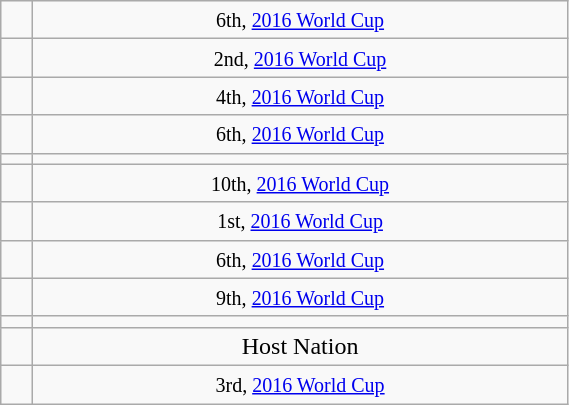<table class="wikitable" width=30%>
<tr align=center>
<td></td>
<td><small>6th, <a href='#'>2016 World Cup</a></small></td>
</tr>
<tr align=center>
<td></td>
<td><small>2nd,  <a href='#'>2016 World Cup</a></small></td>
</tr>
<tr align=center>
<td></td>
<td><small>4th, <a href='#'>2016 World Cup</a></small></td>
</tr>
<tr align=center>
<td></td>
<td><small>6th, <a href='#'>2016 World Cup</a></small></td>
</tr>
<tr align=center>
<td></td>
<td></td>
</tr>
<tr align=center>
<td></td>
<td><small>10th, <a href='#'>2016 World Cup</a></small></td>
</tr>
<tr align=center>
<td></td>
<td><small>1st,  <a href='#'>2016 World Cup</a></small></td>
</tr>
<tr align=center>
<td></td>
<td><small>6th, <a href='#'>2016 World Cup</a></small></td>
</tr>
<tr align=center>
<td></td>
<td><small>9th, <a href='#'>2016 World Cup</a></small></td>
</tr>
<tr align=center>
<td></td>
<td></td>
</tr>
<tr align=center>
<td></td>
<td>Host Nation</td>
</tr>
<tr align=center>
<td></td>
<td><small> 3rd,  <a href='#'>2016 World Cup</a> </small></td>
</tr>
</table>
